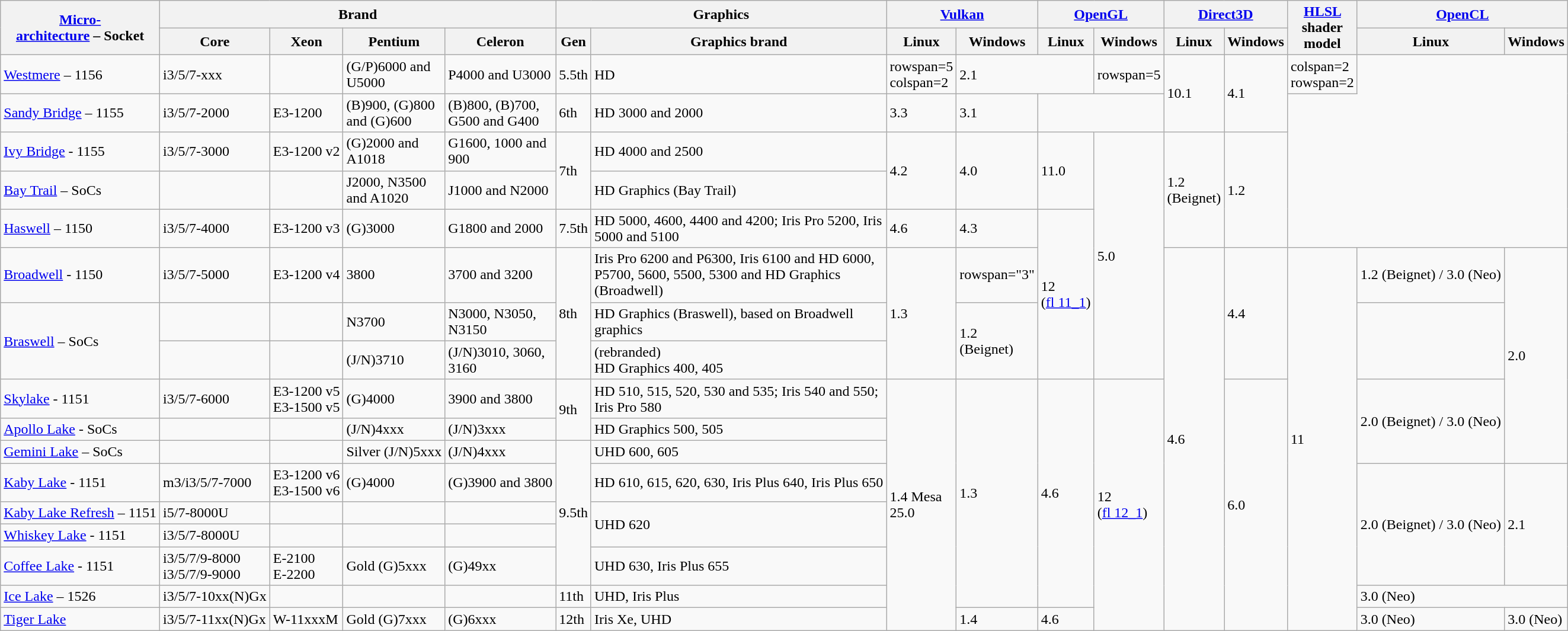<table class="wikitable">
<tr>
<th rowspan=2><a href='#'>Micro-<br>architecture</a> – Socket</th>
<th colspan=4>Brand</th>
<th colspan=2>Graphics</th>
<th colspan=2><a href='#'>Vulkan</a></th>
<th colspan=2><a href='#'>OpenGL</a></th>
<th colspan=2><a href='#'>Direct3D</a></th>
<th rowspan=2><a href='#'>HLSL</a> shader model</th>
<th colspan=2><a href='#'>OpenCL</a></th>
</tr>
<tr>
<th>Core</th>
<th>Xeon</th>
<th>Pentium</th>
<th>Celeron</th>
<th>Gen</th>
<th>Graphics brand</th>
<th>Linux</th>
<th>Windows</th>
<th>Linux</th>
<th>Windows</th>
<th>Linux</th>
<th>Windows</th>
<th>Linux</th>
<th>Windows</th>
</tr>
<tr>
<td><a href='#'>Westmere</a> – 1156</td>
<td>i3/5/7-xxx</td>
<td></td>
<td>(G/P)6000 and U5000</td>
<td>P4000 and U3000</td>
<td>5.5th</td>
<td>HD</td>
<td>rowspan=5 colspan=2 </td>
<td colspan=2>2.1</td>
<td>rowspan=5 </td>
<td rowspan=2>10.1</td>
<td rowspan=2>4.1</td>
<td>colspan=2 rowspan=2 </td>
</tr>
<tr>
<td><a href='#'>Sandy Bridge</a> – 1155</td>
<td>i3/5/7-2000</td>
<td>E3-1200</td>
<td>(B)900, (G)800 and (G)600</td>
<td>(B)800, (B)700, G500 and G400</td>
<td>6th</td>
<td>HD 3000 and 2000</td>
<td>3.3</td>
<td>3.1</td>
</tr>
<tr>
<td><a href='#'>Ivy Bridge</a> - 1155</td>
<td>i3/5/7-3000</td>
<td>E3-1200 v2</td>
<td>(G)2000 and A1018</td>
<td>G1600, 1000 and 900</td>
<td rowspan="2">7th</td>
<td>HD 4000 and 2500</td>
<td rowspan=2>4.2</td>
<td rowspan=2>4.0</td>
<td rowspan="2">11.0</td>
<td rowspan="6">5.0</td>
<td rowspan=3>1.2 (Beignet)</td>
<td rowspan="3">1.2</td>
</tr>
<tr>
<td><a href='#'>Bay Trail</a> – SoCs</td>
<td></td>
<td></td>
<td>J2000, N3500 and A1020</td>
<td>J1000 and N2000</td>
<td>HD Graphics (Bay Trail)</td>
</tr>
<tr>
<td><a href='#'>Haswell</a> – 1150</td>
<td>i3/5/7-4000</td>
<td>E3-1200 v3</td>
<td>(G)3000</td>
<td>G1800 and 2000</td>
<td>7.5th</td>
<td>HD 5000, 4600, 4400 and 4200; Iris Pro 5200, Iris 5000 and 5100</td>
<td>4.6</td>
<td>4.3</td>
<td rowspan=4>12 (<a href='#'>fl 11_1</a>)</td>
</tr>
<tr>
<td><a href='#'>Broadwell</a> - 1150</td>
<td>i3/5/7-5000</td>
<td>E3-1200 v4</td>
<td>3800</td>
<td>3700 and 3200</td>
<td rowspan="3">8th</td>
<td>Iris Pro 6200 and P6300, Iris 6100 and HD 6000, P5700, 5600, 5500, 5300 and HD Graphics (Broadwell)</td>
<td rowspan="3">1.3</td>
<td>rowspan="3" </td>
<td rowspan="12">4.6</td>
<td rowspan="3">4.4</td>
<td rowspan=12>11</td>
<td>1.2 (Beignet) / 3.0 (Neo)</td>
<td rowspan="6">2.0</td>
</tr>
<tr>
<td rowspan="2"><a href='#'>Braswell</a> – SoCs</td>
<td></td>
<td></td>
<td>N3700</td>
<td>N3000, N3050, N3150</td>
<td>HD Graphics (Braswell), based on Broadwell graphics</td>
<td rowspan="2">1.2 (Beignet)</td>
</tr>
<tr>
<td></td>
<td></td>
<td>(J/N)3710</td>
<td>(J/N)3010, 3060, 3160</td>
<td>(rebranded)<br> HD Graphics 400, 405</td>
</tr>
<tr>
<td><a href='#'>Skylake</a> - 1151</td>
<td>i3/5/7-6000</td>
<td>E3-1200 v5 <br> E3-1500 v5</td>
<td>(G)4000</td>
<td>3900 and 3800</td>
<td rowspan="2">9th</td>
<td>HD 510, 515, 520, 530 and 535; Iris 540 and 550; Iris Pro 580</td>
<td rowspan="9">1.4 Mesa 25.0</td>
<td rowspan="8">1.3</td>
<td rowspan=8>4.6</td>
<td rowspan="9">12 (<a href='#'>fl 12_1</a>)</td>
<td rowspan="9">6.0</td>
<td rowspan="3">2.0 (Beignet) / 3.0 (Neo)</td>
</tr>
<tr>
<td><a href='#'>Apollo Lake</a> - SoCs</td>
<td></td>
<td></td>
<td>(J/N)4xxx</td>
<td>(J/N)3xxx</td>
<td>HD Graphics 500, 505</td>
</tr>
<tr style="white-space: nowrap;">
<td><a href='#'>Gemini Lake</a> – SoCs</td>
<td></td>
<td></td>
<td>Silver (J/N)5xxx</td>
<td>(J/N)4xxx</td>
<td rowspan="5">9.5th</td>
<td>UHD 600, 605</td>
</tr>
<tr style="white-space: nowrap;">
<td><a href='#'>Kaby Lake</a> - 1151</td>
<td>m3/i3/5/7-7000</td>
<td>E3-1200 v6 <br> E3-1500 v6</td>
<td>(G)4000</td>
<td>(G)3900 and 3800</td>
<td>HD 610, 615, 620, 630, Iris Plus 640, Iris Plus 650</td>
<td rowspan="4">2.0 (Beignet) / 3.0 (Neo)</td>
<td rowspan="4">2.1</td>
</tr>
<tr style="white-space: nowrap;">
<td><a href='#'>Kaby Lake Refresh</a> – 1151</td>
<td>i5/7-8000U</td>
<td></td>
<td></td>
<td></td>
<td rowspan="2">UHD 620</td>
</tr>
<tr style="white-space: nowrap;">
<td><a href='#'>Whiskey Lake</a> - 1151</td>
<td>i3/5/7-8000U</td>
<td></td>
<td></td>
<td></td>
</tr>
<tr style="white-space: nowrap;">
<td><a href='#'>Coffee Lake</a> - 1151</td>
<td>i3/5/7/9-8000 <br> i3/5/7/9-9000</td>
<td>E-2100 <br> E-2200</td>
<td>Gold (G)5xxx</td>
<td>(G)49xx</td>
<td>UHD 630, Iris Plus 655</td>
</tr>
<tr style="white-space: nowrap;">
<td><a href='#'>Ice Lake</a> – 1526</td>
<td>i3/5/7-10xx(N)Gx</td>
<td></td>
<td></td>
<td></td>
<td>11th</td>
<td>UHD, Iris Plus</td>
<td colspan="2">3.0 (Neo)</td>
</tr>
<tr style="white-space: nowrap;">
<td><a href='#'>Tiger Lake</a></td>
<td>i3/5/7-11xx(N)Gx</td>
<td>W-11xxxM</td>
<td>Gold (G)7xxx</td>
<td>(G)6xxx</td>
<td>12th</td>
<td>Iris Xe, UHD</td>
<td>1.4</td>
<td>4.6</td>
<td>3.0 (Neo)</td>
<td>3.0 (Neo)</td>
</tr>
</table>
